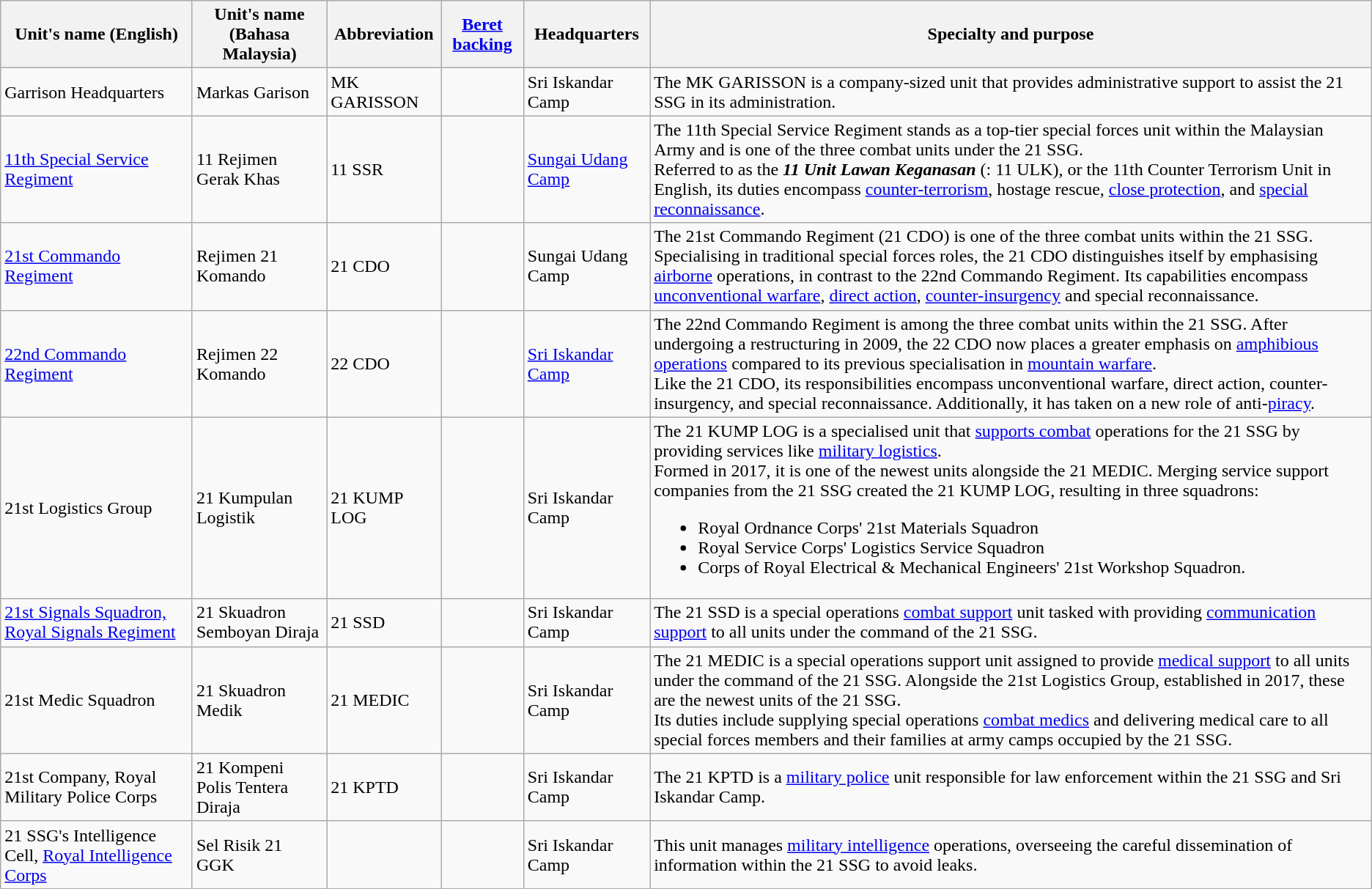<table class="wikitable">
<tr>
<th>Unit's name (English)</th>
<th>Unit's name (Bahasa Malaysia)</th>
<th>Abbreviation</th>
<th><a href='#'>Beret backing</a></th>
<th>Headquarters</th>
<th>Specialty and purpose</th>
</tr>
<tr>
<td>Garrison Headquarters</td>
<td>Markas Garison</td>
<td>MK GARISSON</td>
<td></td>
<td>Sri Iskandar Camp</td>
<td>The MK GARISSON is a company-sized unit that provides administrative support to assist the 21 SSG in its administration.</td>
</tr>
<tr>
<td><a href='#'>11th Special Service Regiment</a></td>
<td>11 Rejimen Gerak Khas</td>
<td>11 SSR</td>
<td></td>
<td><a href='#'>Sungai Udang Camp</a></td>
<td>The 11th Special Service Regiment stands as a top-tier special forces unit within the Malaysian Army and is one of the three combat units under the 21 SSG.<br>Referred to as the <strong><em>11<em> </em>Unit Lawan Keganasan</em></strong> (: 11 ULK), or the 11th Counter Terrorism Unit in English, its duties encompass <a href='#'>counter-terrorism</a>, hostage rescue, <a href='#'>close protection</a>, and <a href='#'>special reconnaissance</a>.</td>
</tr>
<tr>
<td><a href='#'>21st Commando Regiment</a></td>
<td>Rejimen 21 Komando</td>
<td>21 CDO</td>
<td></td>
<td>Sungai Udang Camp</td>
<td>The 21st Commando Regiment (21 CDO) is one of the three combat units within the 21 SSG.<br>Specialising in traditional special forces roles, the 21 CDO distinguishes itself by emphasising <a href='#'>airborne</a> operations, in contrast to the 22nd Commando Regiment. Its capabilities encompass <a href='#'>unconventional warfare</a>, <a href='#'>direct action</a>, <a href='#'>counter-insurgency</a> and special reconnaissance.</td>
</tr>
<tr>
<td><a href='#'>22nd Commando Regiment</a></td>
<td>Rejimen 22 Komando</td>
<td>22 CDO</td>
<td></td>
<td><a href='#'>Sri Iskandar Camp</a></td>
<td>The 22nd Commando Regiment is among the three combat units within the 21 SSG. After undergoing a restructuring in 2009, the 22 CDO now places a greater emphasis on <a href='#'>amphibious operations</a> compared to its previous specialisation in <a href='#'>mountain warfare</a>.<br>Like the 21 CDO, its responsibilities encompass unconventional warfare, direct action, counter-insurgency, and special reconnaissance. Additionally, it has taken on a new role of anti-<a href='#'>piracy</a>.</td>
</tr>
<tr>
<td>21st Logistics Group</td>
<td>21 Kumpulan Logistik</td>
<td>21 KUMP LOG</td>
<td></td>
<td>Sri Iskandar Camp</td>
<td>The 21 KUMP LOG is a specialised unit that <a href='#'>supports combat</a> operations for the 21 SSG by providing services like <a href='#'>military logistics</a>.<br>Formed in 2017, it is one of the newest units alongside the 21 MEDIC. Merging service support companies from the 21 SSG created the 21 KUMP LOG, resulting in three squadrons:<ul><li>Royal Ordnance Corps' 21st Materials Squadron</li><li>Royal Service Corps' Logistics Service Squadron</li><li>Corps of Royal Electrical & Mechanical Engineers' 21st Workshop Squadron.</li></ul></td>
</tr>
<tr>
<td><a href='#'>21st Signals Squadron, Royal Signals Regiment</a></td>
<td>21 Skuadron Semboyan Diraja</td>
<td>21 SSD</td>
<td></td>
<td>Sri Iskandar Camp</td>
<td>The 21 SSD is a special operations <a href='#'>combat support</a> unit tasked with providing <a href='#'>communication support</a> to all units under the command of the 21 SSG.</td>
</tr>
<tr>
<td>21st Medic Squadron</td>
<td>21 Skuadron Medik</td>
<td>21 MEDIC</td>
<td></td>
<td>Sri Iskandar Camp</td>
<td>The 21 MEDIC is a special operations support unit assigned to provide <a href='#'>medical support</a> to all units under the command of the 21 SSG. Alongside the 21st Logistics Group, established in 2017, these are the newest units of the 21 SSG.<br>Its duties include supplying special operations <a href='#'>combat medics</a> and delivering medical care to all special forces members and their families at army camps occupied by the 21 SSG.</td>
</tr>
<tr>
<td>21st Company, Royal Military Police Corps</td>
<td>21 Kompeni Polis Tentera Diraja</td>
<td>21 KPTD</td>
<td></td>
<td>Sri Iskandar Camp</td>
<td>The 21 KPTD is a <a href='#'>military police</a> unit responsible for law enforcement within the 21 SSG and Sri Iskandar Camp.</td>
</tr>
<tr>
<td>21 SSG's Intelligence Cell, <a href='#'>Royal Intelligence Corps</a></td>
<td>Sel Risik 21 GGK</td>
<td></td>
<td></td>
<td>Sri Iskandar Camp</td>
<td>This unit manages <a href='#'>military intelligence</a> operations, overseeing the careful dissemination of information within the 21 SSG to avoid leaks.</td>
</tr>
</table>
